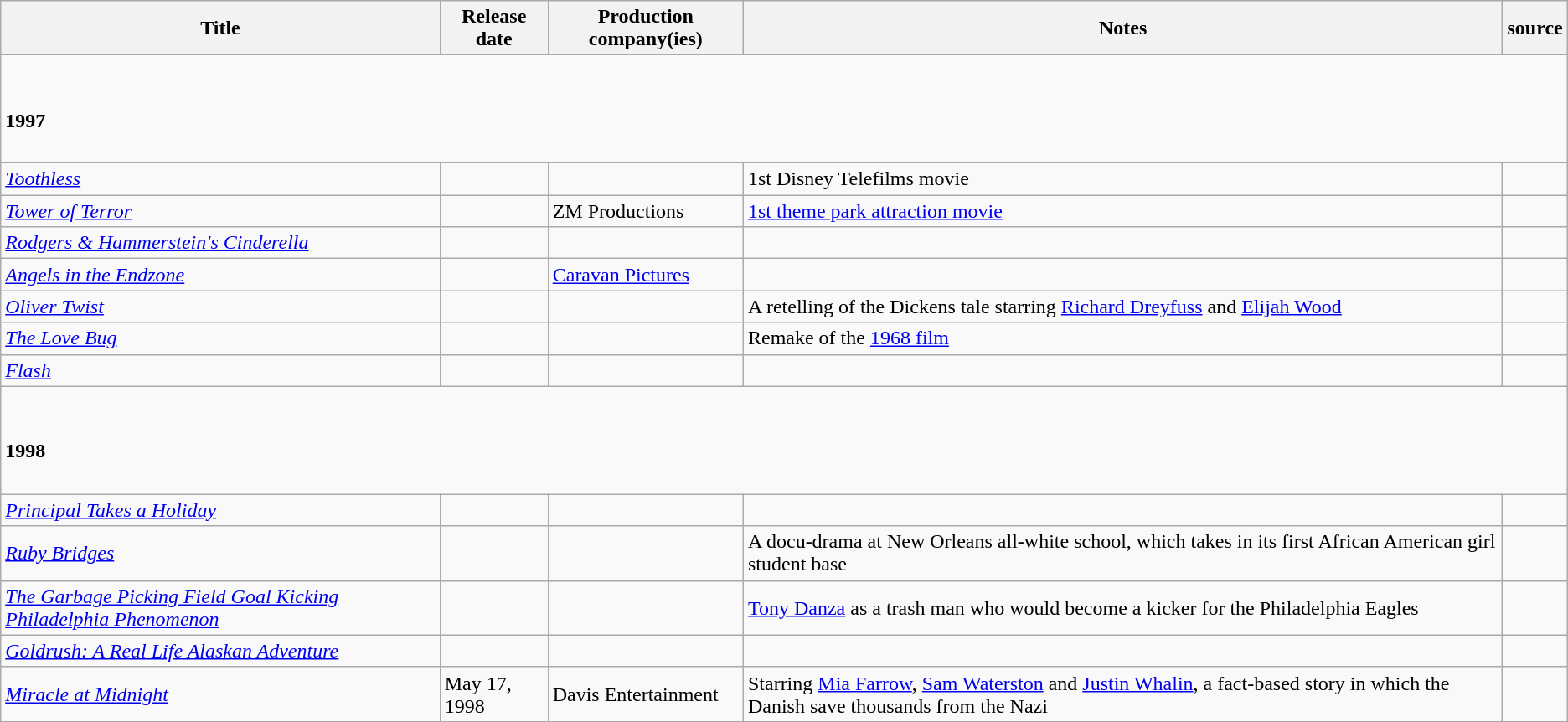<table class="wikitable sortable">
<tr>
<th>Title</th>
<th>Release date</th>
<th>Production company(ies)</th>
<th>Notes</th>
<th>source</th>
</tr>
<tr>
<td colspan=6><br><h4>1997</h4></td>
</tr>
<tr>
<td><em><a href='#'>Toothless</a></em></td>
<td></td>
<td></td>
<td>1st Disney Telefilms movie</td>
<td></td>
</tr>
<tr>
<td><em><a href='#'>Tower of Terror</a></em></td>
<td></td>
<td>ZM Productions</td>
<td><a href='#'>1st theme park attraction movie</a></td>
<td></td>
</tr>
<tr>
<td><em><a href='#'>Rodgers & Hammerstein's Cinderella</a></em></td>
<td></td>
<td></td>
<td></td>
<td></td>
</tr>
<tr>
<td><em><a href='#'>Angels in the Endzone</a></em></td>
<td></td>
<td><a href='#'>Caravan Pictures</a></td>
<td></td>
<td></td>
</tr>
<tr>
<td><em><a href='#'>Oliver Twist</a></em></td>
<td></td>
<td></td>
<td>A retelling of the Dickens tale starring <a href='#'>Richard Dreyfuss</a> and <a href='#'>Elijah Wood</a></td>
<td></td>
</tr>
<tr>
<td><em><a href='#'>The Love Bug</a></em></td>
<td></td>
<td></td>
<td>Remake of the <a href='#'>1968 film</a></td>
<td></td>
</tr>
<tr>
<td><em><a href='#'>Flash</a></em></td>
<td></td>
<td></td>
<td></td>
<td></td>
</tr>
<tr>
<td colspan=5><br><h4>1998</h4></td>
</tr>
<tr>
<td><em><a href='#'>Principal Takes a Holiday</a></em></td>
<td></td>
<td></td>
<td></td>
<td></td>
</tr>
<tr>
<td><em><a href='#'>Ruby Bridges</a></em></td>
<td></td>
<td></td>
<td>A docu-drama at New Orleans all-white school, which takes in its first African American girl student base</td>
<td></td>
</tr>
<tr>
<td><em><a href='#'>The Garbage Picking Field Goal Kicking Philadelphia Phenomenon</a></em></td>
<td></td>
<td></td>
<td><a href='#'>Tony Danza</a> as a trash man who would become a kicker for the Philadelphia Eagles</td>
<td></td>
</tr>
<tr>
<td><em><a href='#'>Goldrush: A Real Life Alaskan Adventure</a></em></td>
<td></td>
<td></td>
<td></td>
<td></td>
</tr>
<tr>
<td><em><a href='#'>Miracle at Midnight</a></em></td>
<td>May 17, 1998</td>
<td>Davis Entertainment</td>
<td>Starring <a href='#'>Mia Farrow</a>, <a href='#'>Sam Waterston</a> and <a href='#'>Justin Whalin</a>, a fact-based story in which the Danish save thousands from the Nazi</td>
<td></td>
</tr>
</table>
